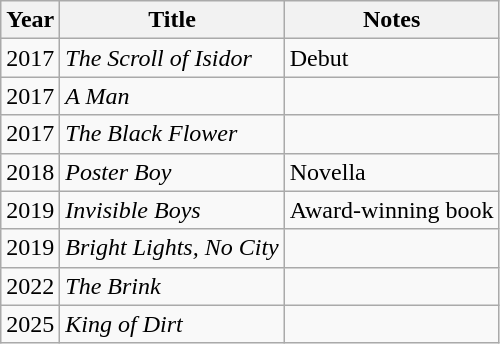<table class="wikitable sortable">
<tr>
<th>Year</th>
<th>Title</th>
<th>Notes</th>
</tr>
<tr>
<td>2017</td>
<td><em>The Scroll of Isidor</em></td>
<td>Debut</td>
</tr>
<tr>
<td>2017</td>
<td><em>A Man</em></td>
<td></td>
</tr>
<tr>
<td>2017</td>
<td><em>The Black Flower</em></td>
<td></td>
</tr>
<tr>
<td>2018</td>
<td><em>Poster Boy</em></td>
<td>Novella</td>
</tr>
<tr>
<td>2019</td>
<td><em>Invisible Boys</em></td>
<td>Award-winning book</td>
</tr>
<tr>
<td>2019</td>
<td><em>Bright Lights, No City</em></td>
<td></td>
</tr>
<tr>
<td>2022</td>
<td><em>The Brink</em></td>
<td></td>
</tr>
<tr>
<td>2025</td>
<td><em>King of Dirt</em></td>
<td></td>
</tr>
</table>
